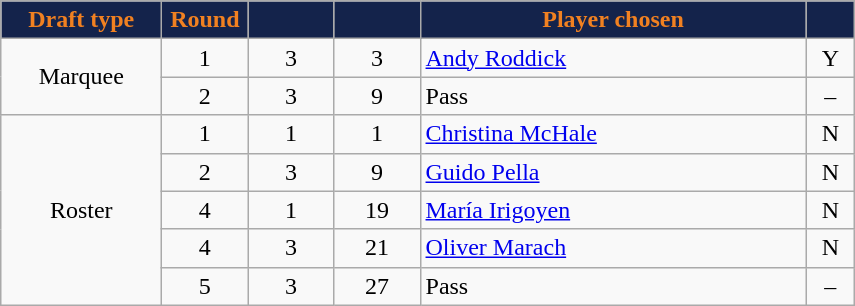<table class="wikitable" style="text-align:left">
<tr>
<th style="background:#14234B; color:#F18121" width="100px">Draft type</th>
<th style="background:#14234B; color:#F18121" width="50px">Round</th>
<th style="background:#14234B; color:#F18121" width="50px"></th>
<th style="background:#14234B; color:#F18121" width="50px"></th>
<th style="background:#14234B; color:#F18121" width="250px">Player chosen</th>
<th style="background:#14234B; color:#F18121" width="25px"></th>
</tr>
<tr>
<td rowspan="2" style="text-align:center">Marquee</td>
<td style="text-align:center">1</td>
<td style="text-align:center">3</td>
<td style="text-align:center">3</td>
<td> <a href='#'>Andy Roddick</a></td>
<td style="text-align:center">Y</td>
</tr>
<tr>
<td style="text-align:center">2</td>
<td style="text-align:center">3</td>
<td style="text-align:center">9</td>
<td>Pass</td>
<td style="text-align:center">–</td>
</tr>
<tr>
<td rowspan="5" style="text-align:center">Roster</td>
<td style="text-align:center">1</td>
<td style="text-align:center">1</td>
<td style="text-align:center">1</td>
<td> <a href='#'>Christina McHale</a></td>
<td style="text-align:center">N</td>
</tr>
<tr>
<td style="text-align:center">2</td>
<td style="text-align:center">3</td>
<td style="text-align:center">9</td>
<td> <a href='#'>Guido Pella</a></td>
<td style="text-align:center">N</td>
</tr>
<tr>
<td style="text-align:center">4</td>
<td style="text-align:center">1</td>
<td style="text-align:center">19</td>
<td> <a href='#'>María Irigoyen</a></td>
<td style="text-align:center">N</td>
</tr>
<tr>
<td style="text-align:center">4</td>
<td style="text-align:center">3</td>
<td style="text-align:center">21</td>
<td> <a href='#'>Oliver Marach</a></td>
<td style="text-align:center">N</td>
</tr>
<tr>
<td style="text-align:center">5</td>
<td style="text-align:center">3</td>
<td style="text-align:center">27</td>
<td>Pass</td>
<td style="text-align:center">–</td>
</tr>
</table>
